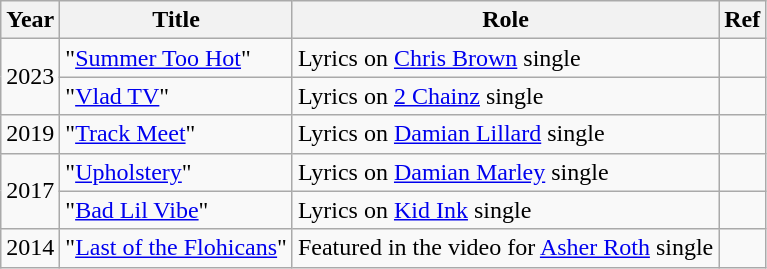<table class="wikitable sortable plainrowheaders">
<tr style="text-align:center;">
<th scope="col">Year</th>
<th scope="col">Title</th>
<th class="unsortable" scope="col">Role</th>
<th scope="col">Ref</th>
</tr>
<tr>
<td rowspan="2">2023</td>
<td>"<a href='#'>Summer Too Hot</a>"</td>
<td>Lyrics on <a href='#'>Chris Brown</a> single</td>
<td></td>
</tr>
<tr>
<td>"<a href='#'>Vlad TV</a>"</td>
<td>Lyrics on <a href='#'>2 Chainz</a> single</td>
<td></td>
</tr>
<tr>
<td>2019</td>
<td>"<a href='#'>Track Meet</a>"</td>
<td>Lyrics on <a href='#'>Damian Lillard</a> single</td>
<td></td>
</tr>
<tr>
<td rowspan="2">2017</td>
<td>"<a href='#'>Upholstery</a>"</td>
<td>Lyrics on <a href='#'>Damian Marley</a> single</td>
<td></td>
</tr>
<tr>
<td>"<a href='#'>Bad Lil Vibe</a>"</td>
<td>Lyrics on <a href='#'>Kid Ink</a> single</td>
<td></td>
</tr>
<tr>
<td>2014</td>
<td>"<a href='#'>Last of the Flohicans</a>"</td>
<td>Featured in the video for <a href='#'>Asher Roth</a> single</td>
<td></td>
</tr>
</table>
